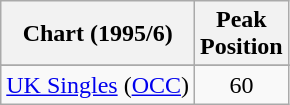<table class="wikitable sortable">
<tr>
<th>Chart (1995/6)</th>
<th>Peak<br>Position</th>
</tr>
<tr>
</tr>
<tr>
</tr>
<tr>
<td><a href='#'>UK Singles</a> (<a href='#'>OCC</a>)</td>
<td align="center">60</td>
</tr>
</table>
